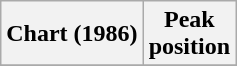<table class="wikitable plainrowheaders" style="text-align:center">
<tr>
<th scope="col">Chart (1986)</th>
<th scope="col">Peak<br> position</th>
</tr>
<tr>
</tr>
</table>
